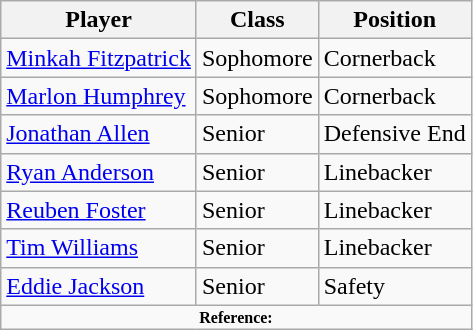<table class="wikitable">
<tr ;>
<th>Player</th>
<th>Class</th>
<th>Position</th>
</tr>
<tr>
<td><a href='#'>Minkah Fitzpatrick</a></td>
<td>Sophomore</td>
<td>Cornerback</td>
</tr>
<tr>
<td><a href='#'>Marlon Humphrey</a></td>
<td> Sophomore</td>
<td>Cornerback</td>
</tr>
<tr>
<td><a href='#'>Jonathan Allen</a></td>
<td>Senior</td>
<td>Defensive End</td>
</tr>
<tr>
<td><a href='#'>Ryan Anderson</a></td>
<td> Senior</td>
<td>Linebacker</td>
</tr>
<tr>
<td><a href='#'>Reuben Foster</a></td>
<td>Senior</td>
<td>Linebacker</td>
</tr>
<tr>
<td><a href='#'>Tim Williams</a></td>
<td>Senior</td>
<td>Linebacker</td>
</tr>
<tr>
<td><a href='#'>Eddie Jackson</a></td>
<td>Senior</td>
<td>Safety</td>
</tr>
<tr>
<td colspan="3"  style="font-size:8pt; text-align:center;"><strong>Reference:</strong></td>
</tr>
</table>
